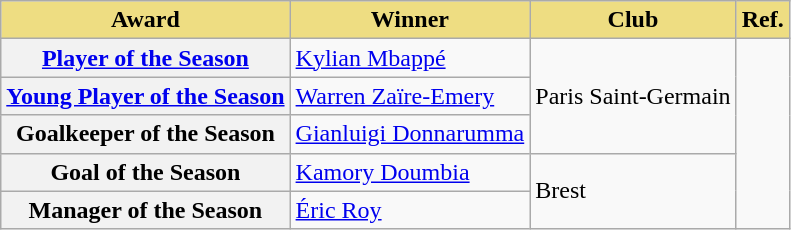<table class="wikitable">
<tr>
<th style="background-color: #eedd82">Award</th>
<th style="background-color: #eedd82">Winner</th>
<th style="background-color: #eedd82">Club</th>
<th style="background-color: #eedd82">Ref.</th>
</tr>
<tr>
<th><a href='#'>Player of the Season</a></th>
<td> <a href='#'>Kylian Mbappé</a></td>
<td rowspan="3">Paris Saint-Germain</td>
<td rowspan="5"></td>
</tr>
<tr>
<th><a href='#'>Young Player of the Season</a></th>
<td> <a href='#'>Warren Zaïre-Emery</a></td>
</tr>
<tr>
<th>Goalkeeper of the Season</th>
<td> <a href='#'>Gianluigi Donnarumma</a></td>
</tr>
<tr>
<th>Goal of the Season</th>
<td> <a href='#'>Kamory Doumbia</a></td>
<td rowspan="2">Brest</td>
</tr>
<tr>
<th>Manager of the Season</th>
<td> <a href='#'>Éric Roy</a></td>
</tr>
</table>
